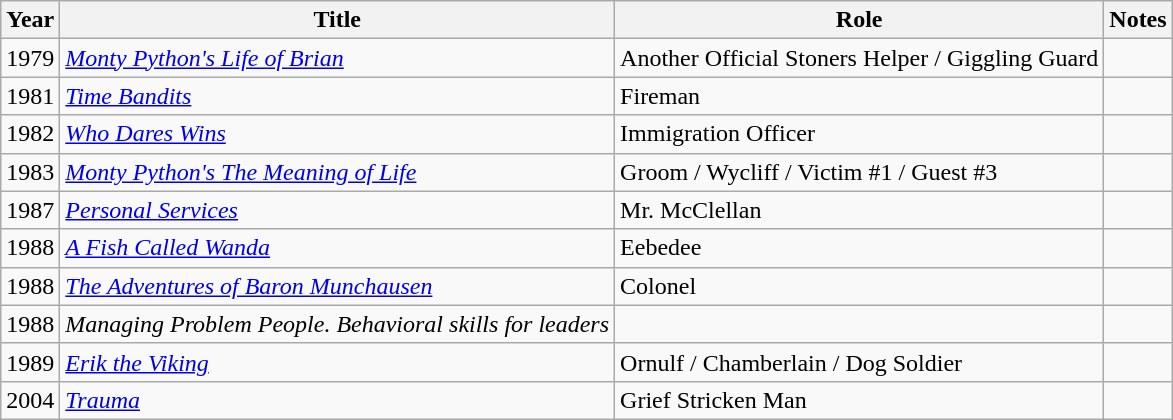<table class="wikitable">
<tr>
<th>Year</th>
<th>Title</th>
<th>Role</th>
<th>Notes</th>
</tr>
<tr>
<td>1979</td>
<td><em><a href='#'>Monty Python's Life of Brian</a></em></td>
<td>Another Official Stoners Helper / Giggling Guard</td>
<td></td>
</tr>
<tr>
<td>1981</td>
<td><em><a href='#'>Time Bandits</a></em></td>
<td>Fireman</td>
<td></td>
</tr>
<tr>
<td>1982</td>
<td><em><a href='#'>Who Dares Wins</a></em></td>
<td>Immigration Officer</td>
<td></td>
</tr>
<tr>
<td>1983</td>
<td><em><a href='#'>Monty Python's The Meaning of Life</a></em></td>
<td>Groom / Wycliff / Victim #1 / Guest #3</td>
<td></td>
</tr>
<tr>
<td>1987</td>
<td><em><a href='#'>Personal Services</a></em></td>
<td>Mr. McClellan</td>
<td></td>
</tr>
<tr>
<td>1988</td>
<td><em><a href='#'>A Fish Called Wanda</a></em></td>
<td>Eebedee</td>
<td></td>
</tr>
<tr>
<td>1988</td>
<td><em><a href='#'>The Adventures of Baron Munchausen</a></em></td>
<td>Colonel</td>
<td></td>
</tr>
<tr>
<td>1988</td>
<td><em>Managing Problem People. Behavioral skills for leaders</em></td>
<td></td>
<td></td>
</tr>
<tr>
<td>1989</td>
<td><em><a href='#'>Erik the Viking</a></em></td>
<td>Ornulf / Chamberlain / Dog Soldier</td>
<td></td>
</tr>
<tr>
<td>2004</td>
<td><em><a href='#'>Trauma</a></em></td>
<td>Grief Stricken Man</td>
<td></td>
</tr>
</table>
